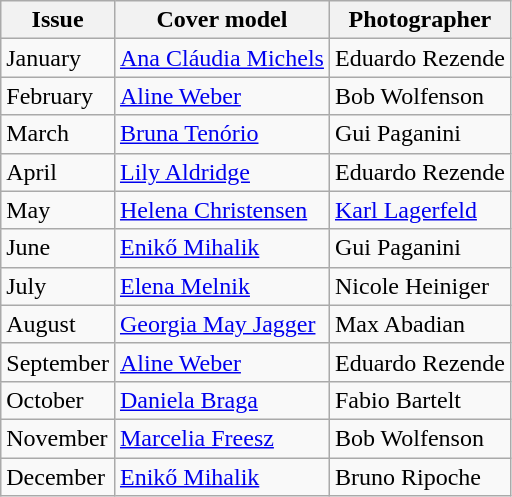<table class="sortable wikitable">
<tr>
<th>Issue</th>
<th>Cover model</th>
<th>Photographer</th>
</tr>
<tr>
<td>January</td>
<td><a href='#'>Ana Cláudia Michels</a></td>
<td>Eduardo Rezende</td>
</tr>
<tr>
<td>February</td>
<td><a href='#'>Aline Weber</a></td>
<td>Bob Wolfenson</td>
</tr>
<tr>
<td>March</td>
<td><a href='#'>Bruna Tenório</a></td>
<td>Gui Paganini</td>
</tr>
<tr>
<td>April</td>
<td><a href='#'>Lily Aldridge</a></td>
<td>Eduardo Rezende</td>
</tr>
<tr>
<td>May</td>
<td><a href='#'>Helena Christensen</a></td>
<td><a href='#'>Karl Lagerfeld</a></td>
</tr>
<tr>
<td>June</td>
<td><a href='#'>Enikő Mihalik</a></td>
<td>Gui Paganini</td>
</tr>
<tr>
<td>July</td>
<td><a href='#'>Elena Melnik</a></td>
<td>Nicole Heiniger</td>
</tr>
<tr>
<td>August</td>
<td><a href='#'>Georgia May Jagger</a></td>
<td>Max Abadian</td>
</tr>
<tr>
<td>September</td>
<td><a href='#'>Aline Weber</a></td>
<td>Eduardo Rezende</td>
</tr>
<tr>
<td>October</td>
<td><a href='#'>Daniela Braga</a></td>
<td>Fabio Bartelt</td>
</tr>
<tr>
<td>November</td>
<td><a href='#'>Marcelia Freesz</a></td>
<td>Bob Wolfenson</td>
</tr>
<tr>
<td>December</td>
<td><a href='#'>Enikő Mihalik</a></td>
<td>Bruno Ripoche</td>
</tr>
</table>
